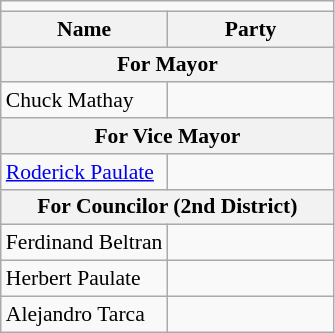<table class=wikitable style="font-size:90%">
<tr>
<td colspan=4 bgcolor=></td>
</tr>
<tr>
<th width=50%>Name</th>
<th colspan=2>Party</th>
</tr>
<tr>
<th colspan=3>For Mayor</th>
</tr>
<tr>
<td>Chuck Mathay</td>
<td></td>
</tr>
<tr>
<th colspan=3>For Vice Mayor</th>
</tr>
<tr>
<td><a href='#'>Roderick Paulate</a></td>
<td></td>
</tr>
<tr>
<th colspan=3>For Councilor (2nd District)</th>
</tr>
<tr>
<td>Ferdinand Beltran</td>
<td></td>
</tr>
<tr>
<td>Herbert Paulate</td>
<td></td>
</tr>
<tr>
<td>Alejandro Tarca</td>
<td></td>
</tr>
</table>
